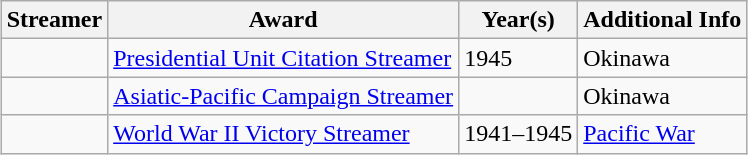<table class="wikitable" style="margin:auto;">
<tr>
<th>Streamer</th>
<th>Award</th>
<th>Year(s)</th>
<th>Additional Info</th>
</tr>
<tr>
<td></td>
<td><a href='#'>Presidential Unit Citation Streamer</a></td>
<td>1945</td>
<td>Okinawa</td>
</tr>
<tr>
<td></td>
<td><a href='#'>Asiatic-Pacific Campaign Streamer</a></td>
<td><br></td>
<td>Okinawa</td>
</tr>
<tr>
<td></td>
<td><a href='#'>World War II Victory Streamer</a></td>
<td>1941–1945</td>
<td><a href='#'>Pacific War</a></td>
</tr>
</table>
